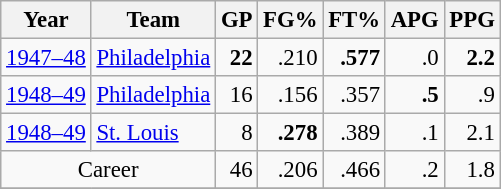<table class="wikitable sortable" style="font-size:95%; text-align:right;">
<tr>
<th>Year</th>
<th>Team</th>
<th>GP</th>
<th>FG%</th>
<th>FT%</th>
<th>APG</th>
<th>PPG</th>
</tr>
<tr>
<td style="text-align:left;"><a href='#'>1947–48</a></td>
<td style="text-align:left;"><a href='#'>Philadelphia</a></td>
<td><strong>22</strong></td>
<td>.210</td>
<td><strong>.577</strong></td>
<td>.0</td>
<td><strong>2.2</strong></td>
</tr>
<tr>
<td style="text-align:left;"><a href='#'>1948–49</a></td>
<td style="text-align:left;"><a href='#'>Philadelphia</a></td>
<td>16</td>
<td>.156</td>
<td>.357</td>
<td><strong>.5</strong></td>
<td>.9</td>
</tr>
<tr>
<td style="text-align:left;"><a href='#'>1948–49</a></td>
<td style="text-align:left;"><a href='#'>St. Louis</a></td>
<td>8</td>
<td><strong>.278</strong></td>
<td>.389</td>
<td>.1</td>
<td>2.1</td>
</tr>
<tr>
<td style="text-align:center;" colspan="2">Career</td>
<td>46</td>
<td>.206</td>
<td>.466</td>
<td>.2</td>
<td>1.8</td>
</tr>
<tr>
</tr>
</table>
